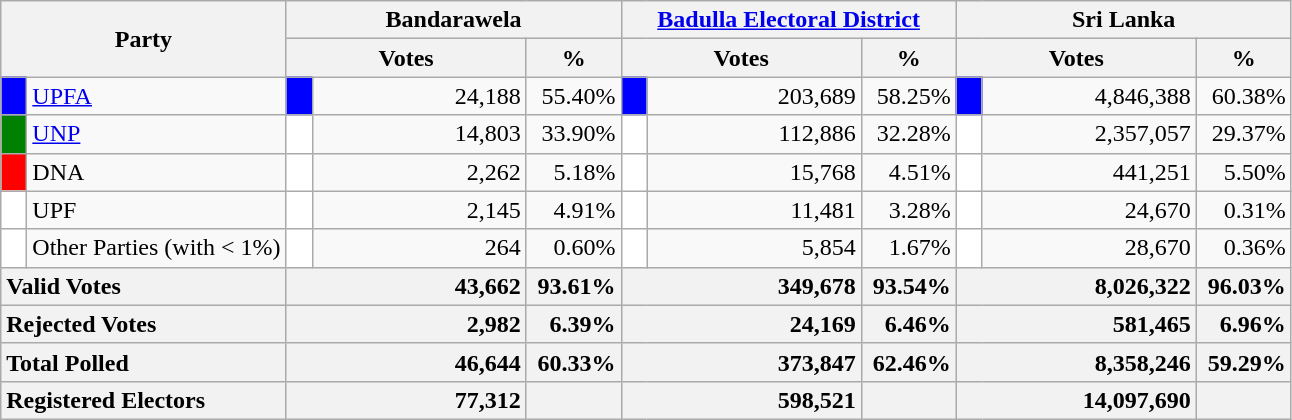<table class="wikitable">
<tr>
<th colspan="2" width="144px"rowspan="2">Party</th>
<th colspan="3" width="216px">Bandarawela</th>
<th colspan="3" width="216px"><a href='#'>Badulla Electoral District</a></th>
<th colspan="3" width="216px">Sri Lanka</th>
</tr>
<tr>
<th colspan="2" width="144px">Votes</th>
<th>%</th>
<th colspan="2" width="144px">Votes</th>
<th>%</th>
<th colspan="2" width="144px">Votes</th>
<th>%</th>
</tr>
<tr>
<td style="background-color:blue;" width="10px"></td>
<td style="text-align:left;"><a href='#'>UPFA</a></td>
<td style="background-color:blue;" width="10px"></td>
<td style="text-align:right;">24,188</td>
<td style="text-align:right;">55.40%</td>
<td style="background-color:blue;" width="10px"></td>
<td style="text-align:right;">203,689</td>
<td style="text-align:right;">58.25%</td>
<td style="background-color:blue;" width="10px"></td>
<td style="text-align:right;">4,846,388</td>
<td style="text-align:right;">60.38%</td>
</tr>
<tr>
<td style="background-color:green;" width="10px"></td>
<td style="text-align:left;"><a href='#'>UNP</a></td>
<td style="background-color:white;" width="10px"></td>
<td style="text-align:right;">14,803</td>
<td style="text-align:right;">33.90%</td>
<td style="background-color:white;" width="10px"></td>
<td style="text-align:right;">112,886</td>
<td style="text-align:right;">32.28%</td>
<td style="background-color:white;" width="10px"></td>
<td style="text-align:right;">2,357,057</td>
<td style="text-align:right;">29.37%</td>
</tr>
<tr>
<td style="background-color:red;" width="10px"></td>
<td style="text-align:left;">DNA</td>
<td style="background-color:white;" width="10px"></td>
<td style="text-align:right;">2,262</td>
<td style="text-align:right;">5.18%</td>
<td style="background-color:white;" width="10px"></td>
<td style="text-align:right;">15,768</td>
<td style="text-align:right;">4.51%</td>
<td style="background-color:white;" width="10px"></td>
<td style="text-align:right;">441,251</td>
<td style="text-align:right;">5.50%</td>
</tr>
<tr>
<td style="background-color:white;" width="10px"></td>
<td style="text-align:left;">UPF</td>
<td style="background-color:white;" width="10px"></td>
<td style="text-align:right;">2,145</td>
<td style="text-align:right;">4.91%</td>
<td style="background-color:white;" width="10px"></td>
<td style="text-align:right;">11,481</td>
<td style="text-align:right;">3.28%</td>
<td style="background-color:white;" width="10px"></td>
<td style="text-align:right;">24,670</td>
<td style="text-align:right;">0.31%</td>
</tr>
<tr>
<td style="background-color:white;" width="10px"></td>
<td style="text-align:left;">Other Parties (with < 1%)</td>
<td style="background-color:white;" width="10px"></td>
<td style="text-align:right;">264</td>
<td style="text-align:right;">0.60%</td>
<td style="background-color:white;" width="10px"></td>
<td style="text-align:right;">5,854</td>
<td style="text-align:right;">1.67%</td>
<td style="background-color:white;" width="10px"></td>
<td style="text-align:right;">28,670</td>
<td style="text-align:right;">0.36%</td>
</tr>
<tr>
<th colspan="2" width="144px"style="text-align:left;">Valid Votes</th>
<th style="text-align:right;"colspan="2" width="144px">43,662</th>
<th style="text-align:right;">93.61%</th>
<th style="text-align:right;"colspan="2" width="144px">349,678</th>
<th style="text-align:right;">93.54%</th>
<th style="text-align:right;"colspan="2" width="144px">8,026,322</th>
<th style="text-align:right;">96.03%</th>
</tr>
<tr>
<th colspan="2" width="144px"style="text-align:left;">Rejected Votes</th>
<th style="text-align:right;"colspan="2" width="144px">2,982</th>
<th style="text-align:right;">6.39%</th>
<th style="text-align:right;"colspan="2" width="144px">24,169</th>
<th style="text-align:right;">6.46%</th>
<th style="text-align:right;"colspan="2" width="144px">581,465</th>
<th style="text-align:right;">6.96%</th>
</tr>
<tr>
<th colspan="2" width="144px"style="text-align:left;">Total Polled</th>
<th style="text-align:right;"colspan="2" width="144px">46,644</th>
<th style="text-align:right;">60.33%</th>
<th style="text-align:right;"colspan="2" width="144px">373,847</th>
<th style="text-align:right;">62.46%</th>
<th style="text-align:right;"colspan="2" width="144px">8,358,246</th>
<th style="text-align:right;">59.29%</th>
</tr>
<tr>
<th colspan="2" width="144px"style="text-align:left;">Registered Electors</th>
<th style="text-align:right;"colspan="2" width="144px">77,312</th>
<th></th>
<th style="text-align:right;"colspan="2" width="144px">598,521</th>
<th></th>
<th style="text-align:right;"colspan="2" width="144px">14,097,690</th>
<th></th>
</tr>
</table>
